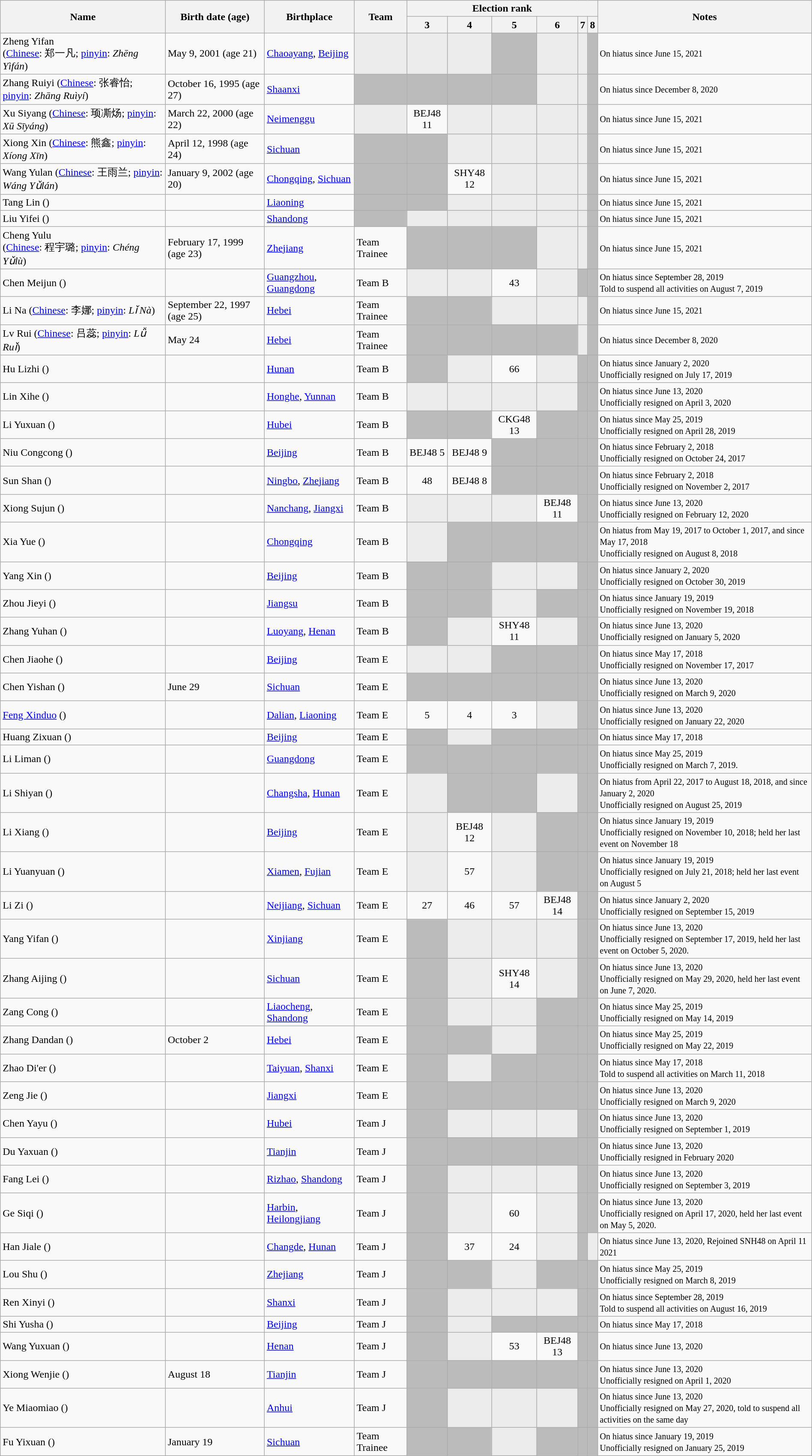<table class="wikitable sortable"  style="text-align:center; width:100%;">
<tr>
<th rowspan="2">Name</th>
<th rowspan="2">Birth date (age)</th>
<th rowspan="2">Birthplace</th>
<th rowspan="2">Team</th>
<th colspan="6" class="unsortable">Election rank</th>
<th rowspan="2">Notes</th>
</tr>
<tr>
<th data-sort-type="number">3</th>
<th data-sort-type="number">4</th>
<th data-sort-type="number">5</th>
<th data-sort-type="number">6</th>
<th data-sort-type="number">7</th>
<th data-sort-type="number">8</th>
</tr>
<tr>
<td style="text-align:left;">Zheng Yifan<br>(<a href='#'>Chinese</a>: 郑一凡; <a href='#'>pinyin</a>: <em>Zhēng Yìfán</em>)</td>
<td style="text-align:left;">May 9, 2001 (age 21)</td>
<td style="text-align:left;"><a href='#'>Chaoayang</a>, <a href='#'>Beijing</a></td>
<td style="background:#ececec; color:gray;"></td>
<td style="background:#ececec; color:gray;"></td>
<td style="background:#ececec; color:gray;"></td>
<td style="background:#bbb;"> </td>
<td style="background:#ececec; color:gray;"></td>
<td style="background:#ececec; color:gray;"></td>
<td style="background:#bbb;"> </td>
<td style="text-align:left;"><small>On hiatus since June 15, 2021</small></td>
</tr>
<tr>
<td style="text-align:left;">Zhang Ruiyi (<a href='#'>Chinese</a>: 张睿怡; <a href='#'>pinyin</a>: <em>Zhāng Ruìyí</em>)</td>
<td style="text-align:left;">October 16, 1995 (age 27)</td>
<td style="text-align:left;"><a href='#'>Shaanxi</a></td>
<td style="background:#bbb;"> </td>
<td style="background:#bbb;"> </td>
<td style="background:#bbb;"> </td>
<td style="background:#bbb;"> </td>
<td style="background:#ececec; color:gray;"></td>
<td style="background:#ececec; color:gray;"></td>
<td style="background:#bbb;"> </td>
<td style="text-align:left;"><small>On hiatus since December 8, 2020</small></td>
</tr>
<tr>
<td style="text-align:left;">Xu Siyang (<a href='#'>Chinese</a>: 顼凘炀; <a href='#'>pinyin</a>: <em>Xū Sīyáng</em>)</td>
<td style="text-align:left;">March 22, 2000 (age 22)</td>
<td style="text-align:left;"><a href='#'>Neimenggu</a></td>
<td style="background:#ececec; color:gray;"></td>
<td>BEJ48 11</td>
<td style="background:#ececec; color:gray;"></td>
<td style="background:#ececec; color:gray;"></td>
<td style="background:#ececec; color:gray;"></td>
<td style="background:#ececec; color:gray;"></td>
<td style="background:#bbb;"> </td>
<td style="text-align:left;"><small>On hiatus since June 15, 2021</small></td>
</tr>
<tr>
<td style="text-align:left;">Xiong Xin (<a href='#'>Chinese</a>: 熊鑫; <a href='#'>pinyin</a>: <em>Xíong Xīn</em>)</td>
<td style="text-align:left;">April 12, 1998 (age 24)</td>
<td style="text-align:left;"><a href='#'>Sichuan</a></td>
<td style="background:#bbb;"> </td>
<td style="background:#bbb;"> </td>
<td style="background:#ececec; color:gray;"></td>
<td style="background:#ececec; color:gray;"></td>
<td style="background:#ececec; color:gray;"></td>
<td style="background:#ececec; color:gray;"></td>
<td style="background:#bbb;"> </td>
<td style="text-align:left;"><small>On hiatus since June 15, 2021</small></td>
</tr>
<tr>
<td style="text-align:left;">Wang Yulan (<a href='#'>Chinese</a>: 王雨兰; <a href='#'>pinyin</a>: <em>Wáng Yǔlán</em>)</td>
<td style="text-align:left;">January 9, 2002 (age 20)</td>
<td style="text-align:left;"><a href='#'>Chongqing</a>, <a href='#'>Sichuan</a></td>
<td style="background:#bbb;"> </td>
<td style="background:#bbb;"> </td>
<td>SHY48 12</td>
<td style="background:#ececec; color:gray;"></td>
<td style="background:#ececec; color:gray;"></td>
<td style="background:#ececec; color:gray;"></td>
<td style="background:#bbb;"> </td>
<td style="text-align:left;"><small>On hiatus since June 15, 2021</small></td>
</tr>
<tr>
<td style="text-align:left;" data-sort-value="Tang, Lin">Tang Lin ()</td>
<td style="text-align:left;"></td>
<td style="text-align:left;"><a href='#'>Liaoning</a></td>
<td style="background:#bbb;"> </td>
<td style="background:#bbb;"> </td>
<td style="background:#ececec; color:gray;"></td>
<td style="background:#ececec; color:gray;"></td>
<td style="background:#ececec; color:gray;"></td>
<td style="background:#ececec; color:gray;"></td>
<td style="background:#bbb;"> </td>
<td style="text-align:left;"><small>On hiatus since June 15, 2021</small></td>
</tr>
<tr>
<td style="text-align:left;" data-sort-value="Liu, Yifei">Liu Yifei ()</td>
<td style="text-align:left;"></td>
<td style="text-align:left;"><a href='#'>Shandong</a></td>
<td style="background:#bbb;"> </td>
<td style="background:#ececec; color:gray;"></td>
<td style="background:#ececec; color:gray;"></td>
<td style="background:#ececec; color:gray;"></td>
<td style="background:#ececec; color:gray;"></td>
<td style="background:#ececec; color:gray;"></td>
<td style="background:#bbb;"> </td>
<td style="text-align:left;"><small>On hiatus since June 15, 2021</small></td>
</tr>
<tr>
<td style="text-align:left;">Cheng Yulu<br>(<a href='#'>Chinese</a>: 程宇璐; <a href='#'>pinyin</a>: <em>Chéng Yǔlù</em>)</td>
<td style="text-align:left;">February 17, 1999 (age 23)</td>
<td style="text-align:left;"><a href='#'>Zhejiang</a></td>
<td style="text-align:left;">Team Trainee</td>
<td style="background:#bbb;"> </td>
<td style="background:#bbb;"> </td>
<td style="background:#bbb;"> </td>
<td style="background:#ececec; color:gray;"></td>
<td style="background:#ececec; color:gray;"></td>
<td style="background:#bbb;"> </td>
<td style="text-align:left;"><small>On hiatus since June 15, 2021</small></td>
</tr>
<tr>
<td style="text-align:left;" data-sort-value="Chen, Meijun">Chen Meijun ()</td>
<td style="text-align:left;"></td>
<td style="text-align:left;"><a href='#'>Guangzhou</a>, <a href='#'>Guangdong</a></td>
<td style="text-align:left;">Team B</td>
<td style="background:#ececec; color:gray;"></td>
<td style="background:#ececec; color:gray;"></td>
<td>43</td>
<td style="background:#ececec; color:gray;"></td>
<td style="background:#bbb;"> </td>
<td style="background:#bbb;"> </td>
<td style="text-align:left;"><small>On hiatus since September 28, 2019<br>Told to suspend all activities on August 7, 2019</small></td>
</tr>
<tr>
<td style="text-align:left;">Li Na (<a href='#'>Chinese</a>: 李娜; <a href='#'>pinyin</a>: <em>Lǐ Nà</em>)</td>
<td style="text-align:left;">September 22, 1997 (age 25)</td>
<td style="text-align:left;"><a href='#'>Hebei</a></td>
<td style="text-align:left;">Team Trainee</td>
<td style="background:#bbb;"> </td>
<td style="background:#bbb;"> </td>
<td style="background:#ececec; color:gray;"></td>
<td style="background:#ececec; color:gray;"></td>
<td style="background:#ececec; color:gray;"></td>
<td style="background:#bbb;"> </td>
<td style="text-align:left;"><small>On hiatus since June 15, 2021</small></td>
</tr>
<tr>
<td style="text-align:left;">Lv Rui (<a href='#'>Chinese</a>: 吕蕊; <a href='#'>pinyin</a>: <em>Lǚ Ruǐ</em>)</td>
<td style="text-align:left;">May 24</td>
<td style="text-align:left;"><a href='#'>Hebei</a></td>
<td style="text-align:left;">Team Trainee</td>
<td style="background:#bbb;"> </td>
<td style="background:#bbb;"> </td>
<td style="background:#bbb;"> </td>
<td style="background:#bbb;"> </td>
<td style="background:#ececec; color:gray;"></td>
<td style="background:#bbb;"> </td>
<td style="text-align:left;"><small>On hiatus since December 8, 2020</small></td>
</tr>
<tr>
<td style="text-align:left;" data-sort-value="Hu, Lizhi">Hu Lizhi ()</td>
<td style="text-align:left;"></td>
<td style="text-align:left;"><a href='#'>Hunan</a></td>
<td style="text-align:left;">Team B</td>
<td style="background:#bbb;"> </td>
<td style="background:#ececec; color:gray;"></td>
<td>66</td>
<td style="background:#ececec; color:gray;"></td>
<td style="background:#bbb;"> </td>
<td style="background:#bbb;"> </td>
<td style="text-align:left;"><small>On hiatus since January 2, 2020<br>Unofficially resigned on July 17, 2019</small></td>
</tr>
<tr>
<td style="text-align:left;" data-sort-value="Lin, Xihe">Lin Xihe ()</td>
<td style="text-align:left;"></td>
<td style="text-align:left;"><a href='#'>Honghe</a>, <a href='#'>Yunnan</a></td>
<td style="text-align:left;">Team B</td>
<td style="background:#ececec; color:gray;"></td>
<td style="background:#ececec; color:gray;"></td>
<td style="background:#ececec; color:gray;"></td>
<td style="background:#ececec; color:gray;"></td>
<td style="background:#bbb;"> </td>
<td style="background:#bbb;"> </td>
<td style="text-align:left;"><small>On hiatus since June 13, 2020<br>Unofficially resigned on April 3, 2020</small></td>
</tr>
<tr>
<td style="text-align:left;" data-sort-value="Li, Yuxuan">Li Yuxuan ()</td>
<td style="text-align:left;"></td>
<td style="text-align:left;"><a href='#'>Hubei</a></td>
<td style="text-align:left;">Team B</td>
<td style="background:#bbb;"> </td>
<td style="background:#bbb;"> </td>
<td>CKG48 13</td>
<td style="background:#bbb;"> </td>
<td style="background:#bbb;"> </td>
<td style="background:#bbb;"> </td>
<td style="text-align:left;"><small>On hiatus since May 25, 2019<br>Unofficially resigned on April 28, 2019</small></td>
</tr>
<tr>
<td style="text-align:left;" data-sort-value="Niu, Congcong">Niu Congcong ()</td>
<td style="text-align:left;"></td>
<td style="text-align:left;"><a href='#'>Beijing</a></td>
<td style="text-align:left;">Team B</td>
<td>BEJ48 5</td>
<td>BEJ48 9</td>
<td style="background:#bbb;"> </td>
<td style="background:#bbb;"> </td>
<td style="background:#bbb;"> </td>
<td style="background:#bbb;"> </td>
<td style="text-align:left;"><small>On hiatus since February 2, 2018<br>Unofficially resigned on October 24, 2017</small></td>
</tr>
<tr>
<td style="text-align:left;" data-sort-value="Sun, Shan">Sun Shan ()</td>
<td style="text-align:left;"></td>
<td style="text-align:left;"><a href='#'>Ningbo</a>, <a href='#'>Zhejiang</a></td>
<td style="text-align:left;">Team B</td>
<td>48</td>
<td>BEJ48 8</td>
<td style="background:#bbb;"> </td>
<td style="background:#bbb;"> </td>
<td style="background:#bbb;"> </td>
<td style="background:#bbb;"> </td>
<td style="text-align:left;"><small>On hiatus since February 2, 2018<br>Unofficially resigned on November 2, 2017</small></td>
</tr>
<tr>
<td style="text-align:left;" data-sort-value="Xiong, Sujun">Xiong Sujun ()</td>
<td style="text-align:left;"></td>
<td style="text-align:left;"><a href='#'>Nanchang</a>, <a href='#'>Jiangxi</a></td>
<td style="text-align:left;">Team B</td>
<td style="background:#ececec; color:gray;"></td>
<td style="background:#ececec; color:gray;"></td>
<td style="background:#ececec; color:gray;"></td>
<td>BEJ48 11</td>
<td style="background:#bbb;"> </td>
<td style="background:#bbb;"> </td>
<td style="text-align:left;"><small>On hiatus since June 13, 2020<br>Unofficially resigned on February 12, 2020</small></td>
</tr>
<tr>
<td style="text-align:left;" data-sort-value="Xia, Yue">Xia Yue ()</td>
<td style="text-align:left;"></td>
<td style="text-align:left;"><a href='#'>Chongqing</a></td>
<td style="text-align:left;">Team B</td>
<td style="background:#ececec; color:gray;"></td>
<td style="background:#bbb;"> </td>
<td style="background:#bbb;"> </td>
<td style="background:#bbb;"> </td>
<td style="background:#bbb;"> </td>
<td style="background:#bbb;"> </td>
<td style="text-align:left;"><small>On hiatus from May 19, 2017 to October 1, 2017, and since May 17, 2018<br>Unofficially resigned on August 8, 2018</small></td>
</tr>
<tr>
<td style="text-align:left;" data-sort-value="Yang, Xin">Yang Xin ()</td>
<td style="text-align:left;"></td>
<td style="text-align:left;"><a href='#'>Beijing</a></td>
<td style="text-align:left;">Team B</td>
<td style="background:#bbb;"> </td>
<td style="background:#bbb;"> </td>
<td style="background:#ececec; color:gray;"></td>
<td style="background:#ececec; color:gray;"></td>
<td style="background:#bbb;"> </td>
<td style="background:#bbb;"> </td>
<td style="text-align:left;"><small>On hiatus since January 2, 2020<br>Unofficially resigned on October 30, 2019</small></td>
</tr>
<tr>
<td style="text-align:left;" data-sort-value="Zhou, Jieyi">Zhou Jieyi ()</td>
<td style="text-align:left;"></td>
<td style="text-align:left;"><a href='#'>Jiangsu</a></td>
<td style="text-align:left;">Team B</td>
<td style="background:#bbb;"> </td>
<td style="background:#bbb;"> </td>
<td style="background:#ececec; color:gray;"></td>
<td style="background:#bbb;"> </td>
<td style="background:#bbb;"> </td>
<td style="background:#bbb;"> </td>
<td style="text-align:left;"><small>On hiatus since January 19, 2019<br>Unofficially resigned on November 19, 2018</small></td>
</tr>
<tr>
<td style="text-align:left;" data-sort-value="Zhang, Yuhan">Zhang Yuhan ()</td>
<td style="text-align:left;"></td>
<td style="text-align:left;"><a href='#'>Luoyang</a>, <a href='#'>Henan</a></td>
<td style="text-align:left;">Team B</td>
<td style="background:#bbb;"> </td>
<td style="background:#ececec; color:gray;"></td>
<td>SHY48 11</td>
<td style="background:#ececec; color:gray;"></td>
<td style="background:#bbb;"> </td>
<td style="background:#bbb;"> </td>
<td style="text-align:left;"><small>On hiatus since June 13, 2020<br>Unofficially resigned on January 5, 2020</small></td>
</tr>
<tr>
<td style="text-align:left;" data-sort-value="Chen, Jiaohe">Chen Jiaohe ()</td>
<td style="text-align:left;"></td>
<td style="text-align:left;"><a href='#'>Beijing</a></td>
<td style="text-align:left;">Team E</td>
<td style="background:#ececec; color:gray;"></td>
<td style="background:#ececec; color:gray;"></td>
<td style="background:#bbb;"> </td>
<td style="background:#bbb;"> </td>
<td style="background:#bbb;"> </td>
<td style="background:#bbb;"> </td>
<td style="text-align:left;"><small>On hiatus since May 17, 2018<br>Unofficially resigned on November 17, 2017</small></td>
</tr>
<tr>
<td style="text-align:left;" data-sort-value="Chen, Yishan">Chen Yishan ()</td>
<td style="text-align:left;">June 29</td>
<td style="text-align:left;"><a href='#'>Sichuan</a></td>
<td style="text-align:left;">Team E</td>
<td style="background:#bbb;"> </td>
<td style="background:#bbb;"> </td>
<td style="background:#bbb;"> </td>
<td style="background:#bbb;"> </td>
<td style="background:#bbb;"> </td>
<td style="background:#bbb;"> </td>
<td style="text-align:left;"><small>On hiatus since June 13, 2020<br>Unofficially resigned on March 9, 2020</small></td>
</tr>
<tr>
<td style="text-align:left;" data-sort-value="Feng, Xinduo"><a href='#'>Feng Xinduo</a> ()</td>
<td style="text-align:left;"></td>
<td style="text-align:left;"><a href='#'>Dalian</a>, <a href='#'>Liaoning</a></td>
<td style="text-align:left;">Team E</td>
<td>5</td>
<td>4</td>
<td>3</td>
<td style="background:#ececec; color:gray;"></td>
<td style="background:#bbb;"> </td>
<td style="background:#bbb;"> </td>
<td style="text-align:left;"><small>On hiatus since June 13, 2020<br>Unofficially resigned on January 22, 2020</small></td>
</tr>
<tr>
<td style="text-align:left;" data-sort-value="Huang, Zixuan">Huang Zixuan ()</td>
<td style="text-align:left;"></td>
<td style="text-align:left;"><a href='#'>Beijing</a></td>
<td style="text-align:left;">Team E</td>
<td style="background:#bbb;"> </td>
<td style="background:#ececec; color:gray;"></td>
<td style="background:#bbb;"> </td>
<td style="background:#bbb;"> </td>
<td style="background:#bbb;"> </td>
<td style="background:#bbb;"> </td>
<td style="text-align:left;"><small>On hiatus since May 17, 2018</small></td>
</tr>
<tr>
<td style="text-align:left;" data-sort-value="Li, Liman">Li Liman ()</td>
<td style="text-align:left;"></td>
<td style="text-align:left;"><a href='#'>Guangdong</a></td>
<td style="text-align:left;">Team E</td>
<td style="background:#bbb;"> </td>
<td style="background:#bbb;"> </td>
<td style="background:#bbb;"> </td>
<td style="background:#bbb;"> </td>
<td style="background:#bbb;"> </td>
<td style="background:#bbb;"> </td>
<td style="text-align:left;"><small>On hiatus since May 25, 2019<br>Unofficially resigned on March 7, 2019.</small></td>
</tr>
<tr>
<td style="text-align:left;" data-sort-value="Li, Shiyan">Li Shiyan ()</td>
<td style="text-align:left;"></td>
<td style="text-align:left;"><a href='#'>Changsha</a>, <a href='#'>Hunan</a></td>
<td style="text-align:left;">Team E</td>
<td style="background:#ececec; color:gray;"></td>
<td style="background:#bbb;"> </td>
<td style="background:#bbb;"> </td>
<td style="background:#ececec; color:gray;"></td>
<td style="background:#bbb;"> </td>
<td style="background:#bbb;"> </td>
<td style="text-align:left;"><small>On hiatus from April 22, 2017 to August 18, 2018, and since January 2, 2020<br>Unofficially resigned on August 25, 2019</small></td>
</tr>
<tr>
<td style="text-align:left;" data-sort-value="Li, Xiang">Li Xiang ()</td>
<td style="text-align:left;"></td>
<td style="text-align:left;"><a href='#'>Beijing</a></td>
<td style="text-align:left;">Team E</td>
<td style="background:#ececec; color:gray;"></td>
<td>BEJ48 12</td>
<td style="background:#ececec; color:gray;"></td>
<td style="background:#bbb;"> </td>
<td style="background:#bbb;"> </td>
<td style="background:#bbb;"> </td>
<td style="text-align:left;"><small>On hiatus since January 19, 2019<br>Unofficially resigned on November 10, 2018; held her last event on November 18</small></td>
</tr>
<tr>
<td style="text-align:left;" data-sort-value="Li, Yuanyuan">Li Yuanyuan ()</td>
<td style="text-align:left;"></td>
<td style="text-align:left;"><a href='#'>Xiamen</a>, <a href='#'>Fujian</a></td>
<td style="text-align:left;">Team E</td>
<td style="background:#ececec; color:gray;"></td>
<td>57</td>
<td style="background:#ececec; color:gray;"></td>
<td style="background:#bbb;"> </td>
<td style="background:#bbb;"> </td>
<td style="background:#bbb;"> </td>
<td style="text-align:left;"><small>On hiatus since January 19, 2019<br>Unofficially resigned on July 21, 2018; held her last event on August 5</small></td>
</tr>
<tr>
<td style="text-align:left;" data-sort-value="Li, Zi">Li Zi ()</td>
<td style="text-align:left;"></td>
<td style="text-align:left;"><a href='#'>Neijiang</a>, <a href='#'>Sichuan</a></td>
<td style="text-align:left;">Team E</td>
<td>27</td>
<td>46</td>
<td>57</td>
<td>BEJ48 14</td>
<td style="background:#bbb;"> </td>
<td style="background:#bbb;"> </td>
<td style="text-align:left;"><small>On hiatus since January 2, 2020<br>Unofficially resigned on September 15, 2019</small></td>
</tr>
<tr>
<td style="text-align:left;" data-sort-value="Yang, Yifan">Yang Yifan ()</td>
<td style="text-align:left;"></td>
<td style="text-align:left;"><a href='#'>Xinjiang</a></td>
<td style="text-align:left;">Team E</td>
<td style="background:#bbb;"> </td>
<td style="background:#ececec; color:gray;"></td>
<td style="background:#ececec; color:gray;"></td>
<td style="background:#ececec; color:gray;"></td>
<td style="background:#bbb;"> </td>
<td style="background:#bbb;"> </td>
<td style="text-align:left;"><small>On hiatus since June 13, 2020<br>Unofficially resigned on September 17, 2019, held her last event on October 5, 2020.</small></td>
</tr>
<tr>
<td style="text-align:left;" data-sort-value="Zhang, Aijing">Zhang Aijing ()</td>
<td style="text-align:left;"></td>
<td style="text-align:left;"><a href='#'>Sichuan</a></td>
<td style="text-align:left;">Team E</td>
<td style="background:#bbb;"> </td>
<td style="background:#ececec; color:gray;"></td>
<td>SHY48 14</td>
<td style="background:#ececec; color:gray;"></td>
<td style="background:#bbb;"> </td>
<td style="background:#bbb;"> </td>
<td style="text-align:left;"><small>On hiatus since June 13, 2020<br>Unofficially resigned on May 29, 2020, held her last event on June 7, 2020.</small></td>
</tr>
<tr>
<td style="text-align:left;" data-sort-value="Zang, Cong">Zang Cong ()</td>
<td style="text-align:left;"></td>
<td style="text-align:left;"><a href='#'>Liaocheng</a>, <a href='#'>Shandong</a></td>
<td style="text-align:left;">Team E</td>
<td style="background:#bbb;"> </td>
<td style="background:#ececec; color:gray;"></td>
<td style="background:#ececec; color:gray;"></td>
<td style="background:#bbb;"> </td>
<td style="background:#bbb;"> </td>
<td style="background:#bbb;"> </td>
<td style="text-align:left;"><small>On hiatus since May 25, 2019<br>Unofficially resigned on May 14, 2019</small></td>
</tr>
<tr>
<td style="text-align:left;" data-sort-value="Zhang, Dandan">Zhang Dandan ()</td>
<td style="text-align:left;">October 2</td>
<td style="text-align:left;"><a href='#'>Hebei</a></td>
<td style="text-align:left;">Team E</td>
<td style="background:#bbb;"> </td>
<td style="background:#bbb;"> </td>
<td style="background:#ececec; color:gray;"></td>
<td style="background:#bbb;"> </td>
<td style="background:#bbb;"> </td>
<td style="background:#bbb;"> </td>
<td style="text-align:left;"><small>On hiatus since May 25, 2019<br>Unofficially resigned on May 22, 2019</small></td>
</tr>
<tr>
<td style="text-align:left;" data-sort-value="Zhao, Dier">Zhao Di'er ()</td>
<td style="text-align:left;"></td>
<td style="text-align:left;"><a href='#'>Taiyuan</a>, <a href='#'>Shanxi</a></td>
<td style="text-align:left;">Team E</td>
<td style="background:#bbb;"> </td>
<td style="background:#ececec; color:gray;"></td>
<td style="background:#bbb;"> </td>
<td style="background:#bbb;"> </td>
<td style="background:#bbb;"> </td>
<td style="background:#bbb;"> </td>
<td style="text-align:left;"><small>On hiatus since May 17, 2018<br>Told to suspend all activities on March 11, 2018</small></td>
</tr>
<tr>
<td style="text-align:left;" data-sort-value="Zeng, Jie">Zeng Jie ()</td>
<td style="text-align:left;"></td>
<td style="text-align:left;"><a href='#'>Jiangxi</a></td>
<td style="text-align:left;">Team E</td>
<td style="background:#bbb;"> </td>
<td style="background:#bbb;"> </td>
<td style="background:#bbb;"> </td>
<td style="background:#bbb;"> </td>
<td style="background:#bbb;"> </td>
<td style="background:#bbb;"> </td>
<td style="text-align:left;"><small>On hiatus since June 13, 2020<br>Unofficially resigned on March 9, 2020</small></td>
</tr>
<tr>
<td style="text-align:left;" data-sort-value="Chen, Yayu">Chen Yayu ()</td>
<td style="text-align:left;"></td>
<td style="text-align:left;"><a href='#'>Hubei</a></td>
<td style="text-align:left;">Team J</td>
<td style="background:#bbb;"> </td>
<td style="background:#ececec; color:gray;"></td>
<td style="background:#ececec; color:gray;"></td>
<td style="background:#ececec; color:gray;"></td>
<td style="background:#bbb;"> </td>
<td style="background:#bbb;"> </td>
<td style="text-align:left;"><small>On hiatus since June 13, 2020<br>Unofficially resigned on September 1, 2019</small></td>
</tr>
<tr>
<td style="text-align:left;" data-sort-value="Du, Yaxuan">Du Yaxuan ()</td>
<td style="text-align:left;"></td>
<td style="text-align:left;"><a href='#'>Tianjin</a></td>
<td style="text-align:left;">Team J</td>
<td style="background:#bbb;"> </td>
<td style="background:#bbb;"> </td>
<td style="background:#bbb;"> </td>
<td style="background:#bbb;"> </td>
<td style="background:#bbb;"> </td>
<td style="background:#bbb;"> </td>
<td style="text-align:left;"><small>On hiatus since June 13, 2020<br>Unofficially resigned in February 2020</small></td>
</tr>
<tr>
<td style="text-align:left;" data-sort-value="Fang, Lei">Fang Lei ()</td>
<td style="text-align:left;"></td>
<td style="text-align:left;"><a href='#'>Rizhao</a>, <a href='#'>Shandong</a></td>
<td style="text-align:left;">Team J</td>
<td style="background:#bbb;"> </td>
<td style="background:#ececec; color:gray;"></td>
<td style="background:#ececec; color:gray;"></td>
<td style="background:#ececec; color:gray;"></td>
<td style="background:#bbb;"> </td>
<td style="background:#bbb;"> </td>
<td style="text-align:left;"><small>On hiatus since June 13, 2020<br>Unofficially resigned on September 3, 2019</small></td>
</tr>
<tr>
<td style="text-align:left;" data-sort-value="Ge, Siqi">Ge Siqi ()</td>
<td style="text-align:left;"></td>
<td style="text-align:left;"><a href='#'>Harbin</a>, <a href='#'>Heilongjiang</a></td>
<td style="text-align:left;">Team J</td>
<td style="background:#bbb;"> </td>
<td style="background:#ececec; color:gray;"></td>
<td>60</td>
<td style="background:#ececec; color:gray;"></td>
<td style="background:#bbb;"> </td>
<td style="background:#bbb;"> </td>
<td style="text-align:left;"><small>On hiatus since June 13, 2020<br>Unofficially resigned on April 17, 2020, held her last event on May 5, 2020.</small></td>
</tr>
<tr>
<td style="text-align:left;" data-sort-value="Han, Jiale">Han Jiale ()</td>
<td style="text-align:left;"></td>
<td style="text-align:left;"><a href='#'>Changde</a>, <a href='#'>Hunan</a></td>
<td style="text-align:left;">Team J</td>
<td style="background:#bbb;"> </td>
<td>37</td>
<td>24</td>
<td style="background:#ececec; color:gray;"></td>
<td style="background:#bbb;"> </td>
<td style="background:#ececec; color:gray;"></td>
<td style="text-align:left;"><small>On hiatus since June 13, 2020, Rejoined SNH48 on April 11 2021 </small></td>
</tr>
<tr>
<td style="text-align:left;" data-sort-value="Lou, Shu">Lou Shu ()</td>
<td style="text-align:left;"></td>
<td style="text-align:left;"><a href='#'>Zhejiang</a></td>
<td style="text-align:left;">Team J</td>
<td style="background:#bbb;"> </td>
<td style="background:#bbb;"> </td>
<td style="background:#ececec; color:gray;"></td>
<td style="background:#bbb;"> </td>
<td style="background:#bbb;"> </td>
<td style="background:#bbb;"> </td>
<td style="text-align:left;"><small>On hiatus since May 25, 2019<br>Unofficially resigned on March 8, 2019</small></td>
</tr>
<tr>
<td style="text-align:left;" data-sort-value="Ren, Xinyi">Ren Xinyi ()</td>
<td style="text-align:left;"></td>
<td style="text-align:left;"><a href='#'>Shanxi</a></td>
<td style="text-align:left;">Team J</td>
<td style="background:#bbb;"> </td>
<td style="background:#ececec; color:gray;"></td>
<td style="background:#ececec; color:gray;"></td>
<td style="background:#ececec; color:gray;"></td>
<td style="background:#bbb;"> </td>
<td style="background:#bbb;"> </td>
<td style="text-align:left;"><small>On hiatus since September 28, 2019<br>Told to suspend all activities on August 16, 2019</small></td>
</tr>
<tr>
<td style="text-align:left;" data-sort-value="Shi, Yusha">Shi Yusha ()</td>
<td style="text-align:left;"></td>
<td style="text-align:left;"><a href='#'>Beijing</a></td>
<td style="text-align:left;">Team J</td>
<td style="background:#bbb;"> </td>
<td style="background:#ececec; color:gray;"></td>
<td style="background:#bbb;"> </td>
<td style="background:#bbb;"> </td>
<td style="background:#bbb;"> </td>
<td style="background:#bbb;"> </td>
<td style="text-align:left;"><small>On hiatus since May 17, 2018</small></td>
</tr>
<tr>
<td style="text-align:left;" data-sort-value="Wang, Yuxuan">Wang Yuxuan ()</td>
<td style="text-align:left;"></td>
<td style="text-align:left;"><a href='#'>Henan</a></td>
<td style="text-align:left;">Team J</td>
<td style="background:#bbb;"> </td>
<td style="background:#ececec; color:gray;"></td>
<td>53</td>
<td>BEJ48 13</td>
<td style="background:#bbb;"> </td>
<td style="background:#bbb;"> </td>
<td style="text-align:left;"><small>On hiatus since June 13, 2020</small></td>
</tr>
<tr>
<td style="text-align:left;" data-sort-value="Xiong, Wenjie">Xiong Wenjie ()</td>
<td style="text-align:left;">August 18</td>
<td style="text-align:left;"><a href='#'>Tianjin</a></td>
<td style="text-align:left;">Team J</td>
<td style="background:#bbb;"> </td>
<td style="background:#bbb;"> </td>
<td style="background:#bbb;"> </td>
<td style="background:#bbb;"> </td>
<td style="background:#bbb;"> </td>
<td style="background:#bbb;"> </td>
<td style="text-align:left;"><small>On hiatus since June 13, 2020<br>Unofficially resigned on April 1, 2020</small></td>
</tr>
<tr>
<td style="text-align:left;" data-sort-value="Ye, Miaomiao">Ye Miaomiao ()</td>
<td style="text-align:left;"></td>
<td style="text-align:left;"><a href='#'>Anhui</a></td>
<td style="text-align:left;">Team J</td>
<td style="background:#bbb;"> </td>
<td style="background:#ececec; color:gray;"></td>
<td style="background:#ececec; color:gray;"></td>
<td style="background:#ececec; color:gray;"></td>
<td style="background:#bbb;"> </td>
<td style="background:#bbb;"> </td>
<td style="text-align:left;"><small>On hiatus since June 13, 2020<br>Unofficially resigned on May 27, 2020, told to suspend all activities on the same day</small></td>
</tr>
<tr>
<td style="text-align:left;" data-sort-value="Fu, Yixuan">Fu Yixuan ()</td>
<td style="text-align:left;">January 19</td>
<td style="text-align:left;"><a href='#'>Sichuan</a></td>
<td style="text-align:left;">Team Trainee</td>
<td style="background:#bbb;"> </td>
<td style="background:#bbb;"> </td>
<td style="background:#ececec; color:gray;"></td>
<td style="background:#bbb;"> </td>
<td style="background:#bbb;"> </td>
<td style="background:#bbb;"> </td>
<td style="text-align:left;"><small>On hiatus since January 19, 2019<br>Unofficially resigned on January 25, 2019</small></td>
</tr>
</table>
